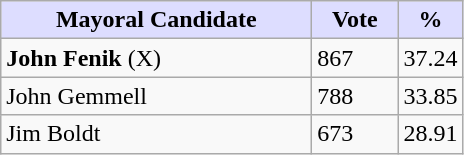<table class="wikitable">
<tr>
<th style="background:#ddf; width:200px;">Mayoral Candidate</th>
<th style="background:#ddf; width:50px;">Vote</th>
<th style="background:#ddf; width:30px;">%</th>
</tr>
<tr>
<td><strong>John Fenik</strong> (X)</td>
<td>867</td>
<td>37.24</td>
</tr>
<tr>
<td>John Gemmell</td>
<td>788</td>
<td>33.85</td>
</tr>
<tr>
<td>Jim Boldt</td>
<td>673</td>
<td>28.91</td>
</tr>
</table>
